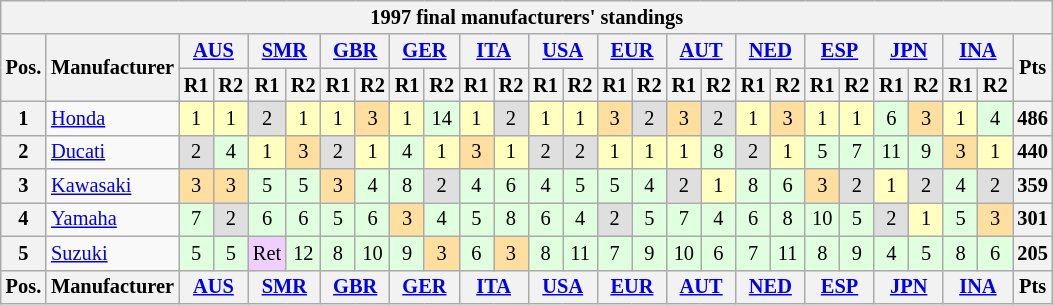<table class="wikitable" style="font-size: 85%; text-align: center">
<tr>
<th colspan=33>1997 final manufacturers' standings</th>
</tr>
<tr valign="top">
<th valign="middle" rowspan=2>Pos.</th>
<th valign="middle" rowspan=2>Manufacturer</th>
<th colspan=2><a href='#'>AUS</a><br></th>
<th colspan=2><a href='#'>SMR</a><br></th>
<th colspan=2><a href='#'>GBR</a><br></th>
<th colspan=2><a href='#'>GER</a><br></th>
<th colspan=2><a href='#'>ITA</a><br></th>
<th colspan=2><a href='#'>USA</a><br></th>
<th colspan=2><a href='#'>EUR</a><br></th>
<th colspan=2><a href='#'>AUT</a><br></th>
<th colspan=2><a href='#'>NED</a><br></th>
<th colspan=2><a href='#'>ESP</a><br></th>
<th colspan=2><a href='#'>JPN</a><br></th>
<th colspan=2><a href='#'>INA</a><br></th>
<th valign="middle" rowspan=2>Pts</th>
</tr>
<tr>
<th>R1</th>
<th>R2</th>
<th>R1</th>
<th>R2</th>
<th>R1</th>
<th>R2</th>
<th>R1</th>
<th>R2</th>
<th>R1</th>
<th>R2</th>
<th>R1</th>
<th>R2</th>
<th>R1</th>
<th>R2</th>
<th>R1</th>
<th>R2</th>
<th>R1</th>
<th>R2</th>
<th>R1</th>
<th>R2</th>
<th>R1</th>
<th>R2</th>
<th>R1</th>
<th>R2</th>
</tr>
<tr>
<th>1</th>
<td align=left> <a href='#'>Honda</a></td>
<td style="background:#ffffbf;">1</td>
<td style="background:#ffffbf;">1</td>
<td style="background:#dfdfdf;">2</td>
<td style="background:#ffffbf;">1</td>
<td style="background:#ffffbf;">1</td>
<td style="background:#ffdf9f;">3</td>
<td style="background:#ffffbf;">1</td>
<td style="background:#dfffdf;">14</td>
<td style="background:#ffffbf;">1</td>
<td style="background:#dfdfdf;">2</td>
<td style="background:#ffffbf;">1</td>
<td style="background:#ffffbf;">1</td>
<td style="background:#ffdf9f;">3</td>
<td style="background:#dfdfdf;">2</td>
<td style="background:#ffdf9f;">3</td>
<td style="background:#dfdfdf;">2</td>
<td style="background:#ffffbf;">1</td>
<td style="background:#ffdf9f;">3</td>
<td style="background:#ffffbf;">1</td>
<td style="background:#ffffbf;">1</td>
<td style="background:#dfffdf;">6</td>
<td style="background:#ffdf9f;">3</td>
<td style="background:#ffffbf;">1</td>
<td style="background:#dfffdf;">4</td>
<th>486</th>
</tr>
<tr>
<th>2</th>
<td align=left> <a href='#'>Ducati</a></td>
<td style="background:#dfdfdf;">2</td>
<td style="background:#dfffdf;">4</td>
<td style="background:#ffffbf;">1</td>
<td style="background:#ffdf9f;">3</td>
<td style="background:#dfdfdf;">2</td>
<td style="background:#ffffbf;">1</td>
<td style="background:#dfffdf;">4</td>
<td style="background:#ffffbf;">1</td>
<td style="background:#ffdf9f;">3</td>
<td style="background:#ffffbf;">1</td>
<td style="background:#dfdfdf;">2</td>
<td style="background:#dfdfdf;">2</td>
<td style="background:#ffffbf;">1</td>
<td style="background:#ffffbf;">1</td>
<td style="background:#ffffbf;">1</td>
<td style="background:#dfffdf;">8</td>
<td style="background:#dfdfdf;">2</td>
<td style="background:#ffffbf;">1</td>
<td style="background:#dfffdf;">5</td>
<td style="background:#dfffdf;">7</td>
<td style="background:#dfffdf;">11</td>
<td style="background:#dfffdf;">9</td>
<td style="background:#ffdf9f;">3</td>
<td style="background:#ffffbf;">1</td>
<th>440</th>
</tr>
<tr>
<th>3</th>
<td align=left> <a href='#'>Kawasaki</a></td>
<td style="background:#ffdf9f;">3</td>
<td style="background:#ffdf9f;">3</td>
<td style="background:#dfffdf;">5</td>
<td style="background:#dfffdf;">5</td>
<td style="background:#ffdf9f;">3</td>
<td style="background:#dfffdf;">4</td>
<td style="background:#dfffdf;">8</td>
<td style="background:#dfdfdf;">2</td>
<td style="background:#dfffdf;">4</td>
<td style="background:#dfffdf;">6</td>
<td style="background:#dfffdf;">4</td>
<td style="background:#dfffdf;">5</td>
<td style="background:#dfffdf;">5</td>
<td style="background:#dfffdf;">4</td>
<td style="background:#dfdfdf;">2</td>
<td style="background:#ffffbf;">1</td>
<td style="background:#dfffdf;">8</td>
<td style="background:#dfffdf;">6</td>
<td style="background:#ffdf9f;">3</td>
<td style="background:#dfdfdf;">2</td>
<td style="background:#ffffbf;">1</td>
<td style="background:#dfdfdf;">2</td>
<td style="background:#dfffdf;">4</td>
<td style="background:#dfdfdf;">2</td>
<th>359</th>
</tr>
<tr>
<th>4</th>
<td align=left> <a href='#'>Yamaha</a></td>
<td style="background:#dfffdf;">7</td>
<td style="background:#dfdfdf;">2</td>
<td style="background:#dfffdf;">6</td>
<td style="background:#dfffdf;">6</td>
<td style="background:#dfffdf;">5</td>
<td style="background:#dfffdf;">6</td>
<td style="background:#ffdf9f;">3</td>
<td style="background:#dfffdf;">4</td>
<td style="background:#dfffdf;">5</td>
<td style="background:#dfffdf;">8</td>
<td style="background:#dfffdf;">6</td>
<td style="background:#dfffdf;">4</td>
<td style="background:#dfdfdf;">2</td>
<td style="background:#dfffdf;">5</td>
<td style="background:#dfffdf;">7</td>
<td style="background:#dfffdf;">4</td>
<td style="background:#dfffdf;">6</td>
<td style="background:#dfffdf;">8</td>
<td style="background:#dfffdf;">10</td>
<td style="background:#dfffdf;">5</td>
<td style="background:#dfdfdf;">2</td>
<td style="background:#ffffbf;">1</td>
<td style="background:#dfffdf;">5</td>
<td style="background:#ffdf9f;">3</td>
<th>301</th>
</tr>
<tr>
<th>5</th>
<td align=left> <a href='#'>Suzuki</a></td>
<td style="background:#dfffdf;">5</td>
<td style="background:#dfffdf;">5</td>
<td style="background:#efcfff;">Ret</td>
<td style="background:#dfffdf;">12</td>
<td style="background:#dfffdf;">8</td>
<td style="background:#dfffdf;">10</td>
<td style="background:#dfffdf;">9</td>
<td style="background:#ffdf9f;">3</td>
<td style="background:#dfffdf;">6</td>
<td style="background:#ffdf9f;">3</td>
<td style="background:#dfffdf;">8</td>
<td style="background:#dfffdf;">11</td>
<td style="background:#dfffdf;">7</td>
<td style="background:#dfffdf;">9</td>
<td style="background:#dfffdf;">10</td>
<td style="background:#dfffdf;">6</td>
<td style="background:#dfffdf;">7</td>
<td style="background:#dfffdf;">11</td>
<td style="background:#dfffdf;">8</td>
<td style="background:#dfffdf;">9</td>
<td style="background:#dfffdf;">4</td>
<td style="background:#dfffdf;">5</td>
<td style="background:#dfffdf;">8</td>
<td style="background:#dfffdf;">6</td>
<th>205</th>
</tr>
<tr valign="top">
<th valign="middle">Pos.</th>
<th valign="middle">Manufacturer</th>
<th colspan=2><a href='#'>AUS</a><br></th>
<th colspan=2><a href='#'>SMR</a><br></th>
<th colspan=2><a href='#'>GBR</a><br></th>
<th colspan=2><a href='#'>GER</a><br></th>
<th colspan=2><a href='#'>ITA</a><br></th>
<th colspan=2><a href='#'>USA</a><br></th>
<th colspan=2><a href='#'>EUR</a><br></th>
<th colspan=2><a href='#'>AUT</a><br></th>
<th colspan=2><a href='#'>NED</a><br></th>
<th colspan=2><a href='#'>ESP</a><br></th>
<th colspan=2><a href='#'>JPN</a><br></th>
<th colspan=2><a href='#'>INA</a><br></th>
<th valign="middle">Pts</th>
</tr>
</table>
